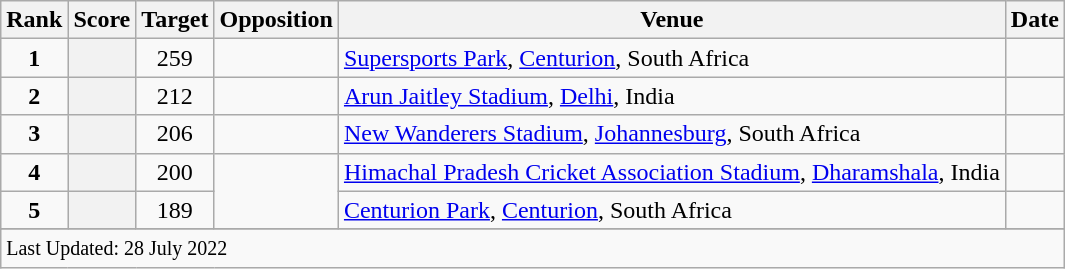<table class="wikitable plainrowheaders sortable">
<tr>
<th scope=col>Rank</th>
<th scope=col>Score</th>
<th scope=col>Target</th>
<th scope=col>Opposition</th>
<th scope=col>Venue</th>
<th scope=col>Date</th>
</tr>
<tr -bgcolor=#cee0f2>
<td align=center><strong>1</strong></td>
<th scope=row style=text-align:center;></th>
<td align=center>259</td>
<td></td>
<td><a href='#'>Supersports Park</a>, <a href='#'>Centurion</a>, South Africa</td>
<td></td>
</tr>
<tr>
<td align=center><strong>2</strong></td>
<th scope=row style=text-align:center;></th>
<td align=center>212</td>
<td></td>
<td><a href='#'>Arun Jaitley Stadium</a>, <a href='#'>Delhi</a>, India</td>
<td></td>
</tr>
<tr>
<td align=center><strong>3</strong></td>
<th scope=row style=text-align:center;></th>
<td align=center>206</td>
<td></td>
<td><a href='#'>New Wanderers Stadium</a>, <a href='#'>Johannesburg</a>, South Africa</td>
<td> </td>
</tr>
<tr>
<td align=center><strong>4</strong></td>
<th scope=row style=text-align:center;></th>
<td align=center>200</td>
<td rowspan=2></td>
<td><a href='#'>Himachal Pradesh Cricket Association Stadium</a>, <a href='#'>Dharamshala</a>, India</td>
<td></td>
</tr>
<tr>
<td align=center><strong>5</strong></td>
<th scope=row style=text-align:center;></th>
<td align=center>189</td>
<td><a href='#'>Centurion Park</a>, <a href='#'>Centurion</a>, South Africa</td>
<td></td>
</tr>
<tr>
</tr>
<tr class=sortbottom>
<td colspan=6><small>Last Updated: 28 July 2022</small></td>
</tr>
</table>
